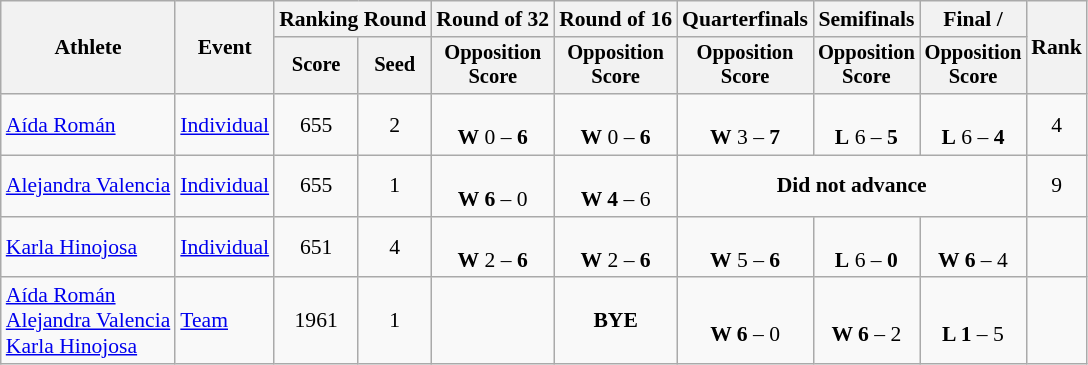<table class="wikitable" style="font-size:90%">
<tr>
<th rowspan="2">Athlete</th>
<th rowspan="2">Event</th>
<th colspan="2">Ranking Round</th>
<th>Round of 32</th>
<th>Round of 16</th>
<th>Quarterfinals</th>
<th>Semifinals</th>
<th>Final / </th>
<th rowspan="2">Rank</th>
</tr>
<tr style="font-size:95%">
<th>Score</th>
<th>Seed</th>
<th>Opposition<br>Score</th>
<th>Opposition<br>Score</th>
<th>Opposition<br>Score</th>
<th>Opposition<br>Score</th>
<th>Opposition<br>Score</th>
</tr>
<tr align=center>
<td align=left><a href='#'>Aída Román</a></td>
<td align=left><a href='#'>Individual</a></td>
<td>655</td>
<td>2</td>
<td><br> <strong>W</strong> 0 – <strong>6</strong></td>
<td><br> <strong>W</strong> 0 – <strong>6</strong></td>
<td><br> <strong>W</strong> 3 – <strong>7</strong></td>
<td><br> <strong>L</strong> 6 – <strong>5</strong></td>
<td><br> <strong>L</strong> 6 – <strong>4</strong></td>
<td>4</td>
</tr>
<tr align=center>
<td align=left><a href='#'>Alejandra Valencia</a></td>
<td align=left><a href='#'>Individual</a></td>
<td>655</td>
<td>1</td>
<td><br> <strong>W 6</strong> – 0</td>
<td><br> <strong>W 4</strong> – 6</td>
<td colspan=3><strong>Did not advance</strong></td>
<td>9</td>
</tr>
<tr align=center>
<td align=left><a href='#'>Karla Hinojosa</a></td>
<td align=left><a href='#'>Individual</a></td>
<td>651</td>
<td>4</td>
<td><br> <strong>W</strong> 2 – <strong>6</strong></td>
<td><br> <strong>W</strong> 2 – <strong>6</strong></td>
<td><br> <strong>W</strong> 5 – <strong>6</strong></td>
<td><br> <strong>L</strong> 6 – <strong>0</strong></td>
<td><br> <strong>W 6</strong> – 4</td>
<td></td>
</tr>
<tr align=center>
<td align=left><a href='#'>Aída Román</a><br><a href='#'>Alejandra Valencia</a><br><a href='#'>Karla Hinojosa</a></td>
<td align=left><a href='#'>Team</a></td>
<td>1961</td>
<td>1</td>
<td></td>
<td><strong>BYE</strong></td>
<td><br> <strong>W 6</strong> – 0</td>
<td><br> <strong>W 6</strong> – 2</td>
<td><br> <strong>L 1</strong> – 5</td>
<td></td>
</tr>
</table>
